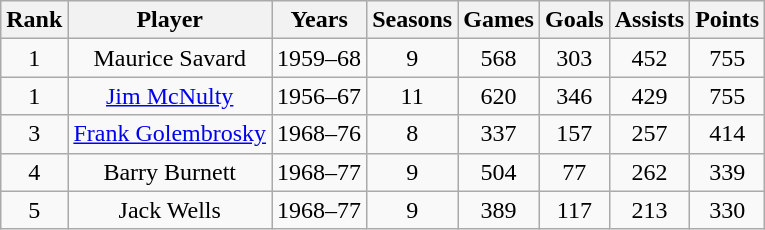<table class="wikitable">
<tr>
<th>Rank</th>
<th>Player</th>
<th>Years</th>
<th>Seasons</th>
<th>Games</th>
<th>Goals</th>
<th>Assists</th>
<th>Points</th>
</tr>
<tr align="center">
<td>1</td>
<td>Maurice Savard</td>
<td>1959–68</td>
<td>9</td>
<td>568</td>
<td>303</td>
<td>452</td>
<td>755</td>
</tr>
<tr align="center">
<td>1</td>
<td><a href='#'>Jim McNulty</a></td>
<td>1956–67</td>
<td>11</td>
<td>620</td>
<td>346</td>
<td>429</td>
<td>755</td>
</tr>
<tr align="center">
<td>3</td>
<td><a href='#'>Frank Golembrosky</a></td>
<td>1968–76</td>
<td>8</td>
<td>337</td>
<td>157</td>
<td>257</td>
<td>414</td>
</tr>
<tr align="center">
<td>4</td>
<td>Barry Burnett</td>
<td>1968–77</td>
<td>9</td>
<td>504</td>
<td>77</td>
<td>262</td>
<td>339</td>
</tr>
<tr align="center">
<td>5</td>
<td>Jack Wells</td>
<td>1968–77</td>
<td>9</td>
<td>389</td>
<td>117</td>
<td>213</td>
<td>330</td>
</tr>
</table>
